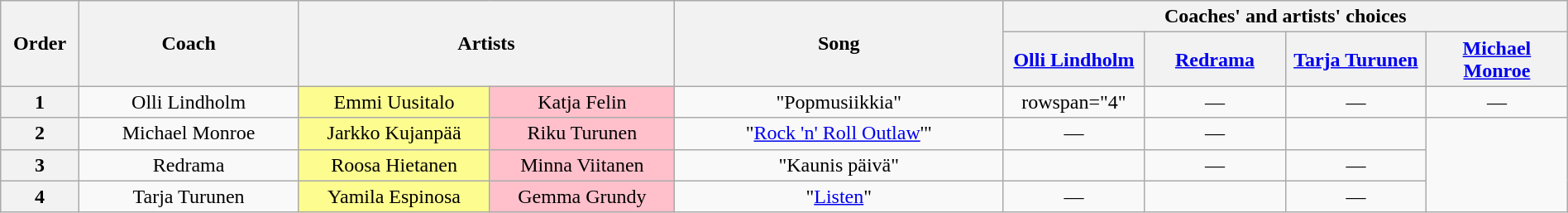<table class="wikitable" style="text-align:center; width:100%;">
<tr>
<th scope="col" style="width:05%;" rowspan=2>Order</th>
<th scope="col" style="width:14%;" rowspan=2>Coach</th>
<th scope="col" style="width:24%;" colspan=2 rowspan=2>Artists</th>
<th scope="col" style="width:21%;" rowspan=2>Song</th>
<th scope="col" style="width:36%;" colspan=4>Coaches' and artists' choices</th>
</tr>
<tr>
<th style="width:09%;"><a href='#'>Olli Lindholm</a></th>
<th style="width:09%;"><a href='#'>Redrama</a></th>
<th style="width:09%;"><a href='#'>Tarja Turunen</a></th>
<th style="width:09%;"><a href='#'>Michael Monroe</a></th>
</tr>
<tr>
<th scope="col">1</th>
<td>Olli Lindholm</td>
<td style="background:#fdfc8f; text-align:center;">Emmi Uusitalo</td>
<td style="background:pink; text-align:center;">Katja Felin</td>
<td>"Popmusiikkia"</td>
<td>rowspan="4" </td>
<td>—</td>
<td>—</td>
<td>—</td>
</tr>
<tr>
<th scope="col">2</th>
<td>Michael Monroe</td>
<td style="background:#fdfc8f; text-align:center;">Jarkko Kujanpää</td>
<td style="background:pink; text-align:center;">Riku Turunen</td>
<td>"<a href='#'>Rock 'n' Roll Outlaw</a>'"</td>
<td>—</td>
<td>—</td>
<td></td>
</tr>
<tr>
<th scope="col">3</th>
<td>Redrama</td>
<td style="background:#fdfc8f; text-align:center;">Roosa Hietanen</td>
<td style="background:pink; text-align:center;">Minna Viitanen</td>
<td>"Kaunis päivä"</td>
<td></td>
<td>—</td>
<td>—</td>
</tr>
<tr>
<th scope="col">4</th>
<td>Tarja Turunen</td>
<td style="background:#fdfc8f; text-align:center;">Yamila Espinosa</td>
<td style="background:pink; text-align:center;">Gemma Grundy</td>
<td>"<a href='#'>Listen</a>"</td>
<td>—</td>
<td></td>
<td>—</td>
</tr>
</table>
